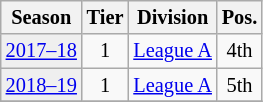<table class="wikitable" style="font-size:85%; text-align:center">
<tr>
<th>Season</th>
<th>Tier</th>
<th>Division</th>
<th>Pos.</th>
</tr>
<tr>
<td bgcolor=#efefef><a href='#'>2017–18</a></td>
<td>1</td>
<td align=left><a href='#'>League A</a></td>
<td>4th</td>
</tr>
<tr>
<td bgcolor=#efefef><a href='#'>2018–19</a></td>
<td>1</td>
<td align=left><a href='#'>League A</a></td>
<td>5th</td>
</tr>
<tr>
</tr>
</table>
